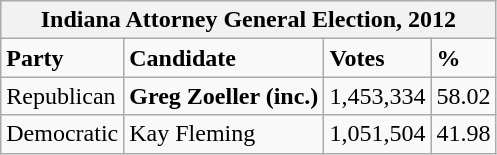<table class="wikitable">
<tr>
<th colspan="4">Indiana Attorney General Election, 2012</th>
</tr>
<tr>
<td><strong>Party</strong></td>
<td><strong>Candidate</strong></td>
<td><strong>Votes</strong></td>
<td><strong>%</strong></td>
</tr>
<tr>
<td>Republican</td>
<td><strong>Greg Zoeller (inc.)</strong></td>
<td>1,453,334</td>
<td>58.02</td>
</tr>
<tr>
<td>Democratic</td>
<td>Kay Fleming</td>
<td>1,051,504</td>
<td>41.98</td>
</tr>
</table>
